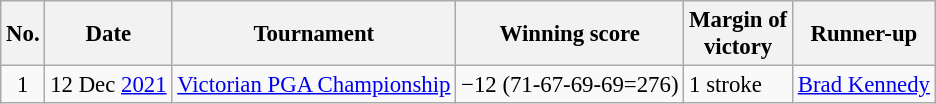<table class="wikitable" style="font-size:95%;">
<tr>
<th>No.</th>
<th>Date</th>
<th>Tournament</th>
<th>Winning score</th>
<th>Margin of<br>victory</th>
<th>Runner-up</th>
</tr>
<tr>
<td align=center>1</td>
<td align=right>12 Dec <a href='#'>2021</a></td>
<td><a href='#'>Victorian PGA Championship</a></td>
<td>−12 (71-67-69-69=276)</td>
<td>1 stroke</td>
<td> <a href='#'>Brad Kennedy</a></td>
</tr>
</table>
